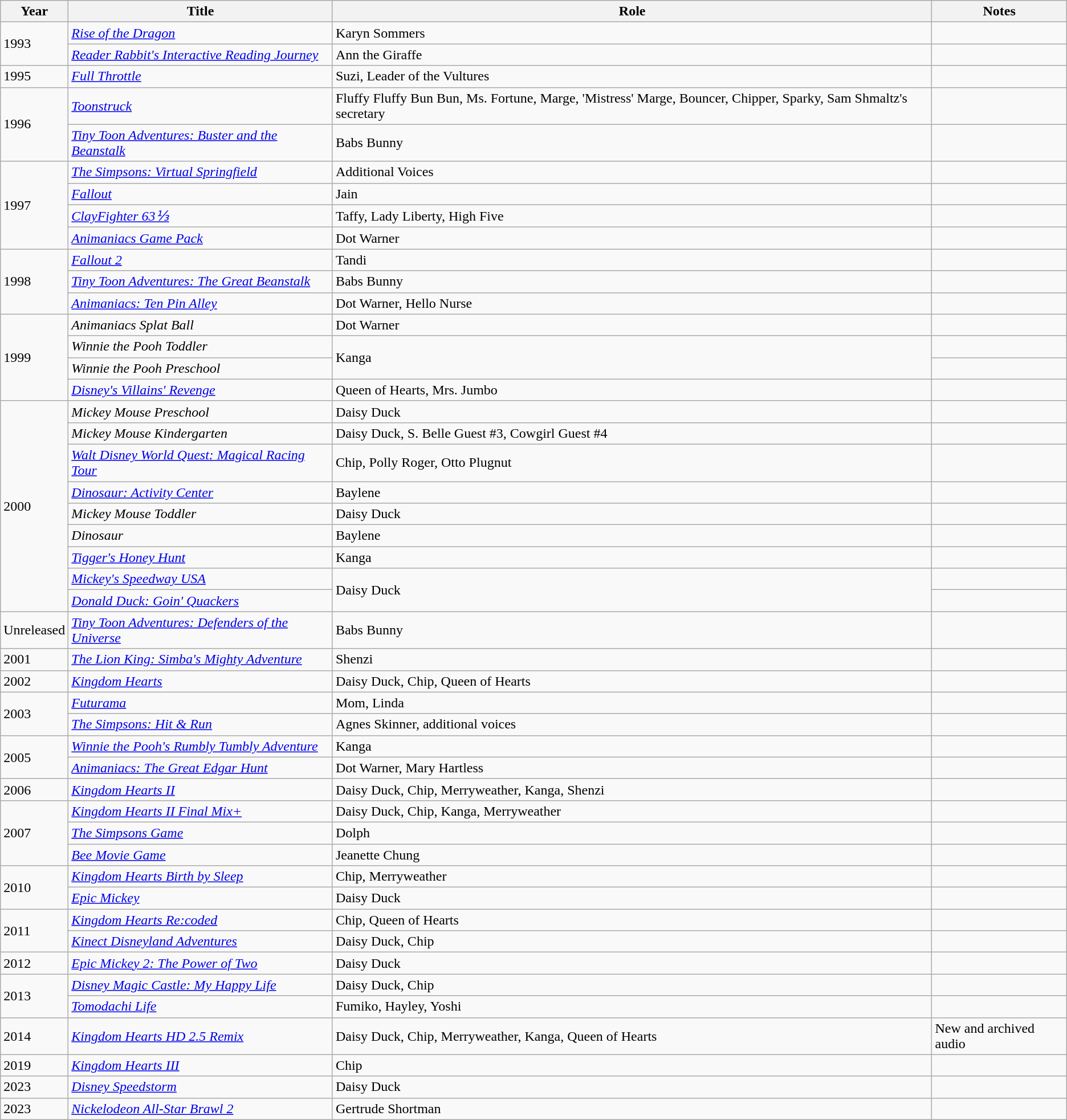<table class="wikitable plainrowheaders sortable">
<tr>
<th scope="col">Year</th>
<th scope="col">Title</th>
<th scope="col">Role</th>
<th class="unsortable">Notes</th>
</tr>
<tr>
<td rowspan="2" scope="row">1993</td>
<td><em><a href='#'>Rise of the Dragon</a></em></td>
<td>Karyn Sommers</td>
<td></td>
</tr>
<tr>
<td><em><a href='#'>Reader Rabbit's Interactive Reading Journey</a></em></td>
<td>Ann the Giraffe</td>
<td></td>
</tr>
<tr>
<td scope="row">1995</td>
<td><em><a href='#'>Full Throttle</a></em></td>
<td>Suzi, Leader of the Vultures</td>
<td></td>
</tr>
<tr>
<td rowspan="2" scope="row">1996</td>
<td><em><a href='#'>Toonstruck</a></em></td>
<td>Fluffy Fluffy Bun Bun, Ms. Fortune, Marge, 'Mistress' Marge, Bouncer, Chipper, Sparky, Sam Shmaltz's secretary</td>
<td></td>
</tr>
<tr>
<td><em><a href='#'>Tiny Toon Adventures: Buster and the Beanstalk</a></em></td>
<td>Babs Bunny</td>
<td></td>
</tr>
<tr>
<td rowspan="4" scope="row">1997</td>
<td><em><a href='#'>The Simpsons: Virtual Springfield</a></em></td>
<td>Additional Voices</td>
<td></td>
</tr>
<tr>
<td><em><a href='#'>Fallout</a></em></td>
<td>Jain</td>
<td></td>
</tr>
<tr>
<td><em><a href='#'>ClayFighter 63⅓</a></em></td>
<td>Taffy, Lady Liberty, High Five</td>
<td></td>
</tr>
<tr>
<td><em><a href='#'>Animaniacs Game Pack</a></em></td>
<td>Dot Warner</td>
<td></td>
</tr>
<tr>
<td rowspan="3" scope="row">1998</td>
<td><em><a href='#'>Fallout 2</a></em></td>
<td>Tandi</td>
<td></td>
</tr>
<tr>
<td><em><a href='#'>Tiny Toon Adventures: The Great Beanstalk</a></em></td>
<td>Babs Bunny</td>
<td></td>
</tr>
<tr>
<td><em><a href='#'>Animaniacs: Ten Pin Alley</a></em></td>
<td>Dot Warner, Hello Nurse</td>
<td></td>
</tr>
<tr>
<td rowspan="4" scope="row">1999</td>
<td><em>Animaniacs Splat Ball</em></td>
<td>Dot Warner</td>
<td></td>
</tr>
<tr>
<td><em>Winnie the Pooh Toddler</em></td>
<td rowspan="2">Kanga</td>
<td></td>
</tr>
<tr>
<td><em>Winnie the Pooh Preschool</em></td>
<td></td>
</tr>
<tr>
<td><em><a href='#'>Disney's Villains' Revenge</a></em></td>
<td>Queen of Hearts, Mrs. Jumbo</td>
<td></td>
</tr>
<tr>
<td rowspan="9" scope="row">2000</td>
<td><em>Mickey Mouse Preschool</em></td>
<td>Daisy Duck</td>
<td></td>
</tr>
<tr>
<td><em>Mickey Mouse Kindergarten</em></td>
<td>Daisy Duck, S. Belle Guest #3, Cowgirl Guest #4</td>
<td></td>
</tr>
<tr>
<td><em><a href='#'>Walt Disney World Quest: Magical Racing Tour</a></em></td>
<td>Chip, Polly Roger, Otto Plugnut</td>
<td></td>
</tr>
<tr>
<td><em><a href='#'>Dinosaur: Activity Center</a></em></td>
<td>Baylene</td>
<td></td>
</tr>
<tr>
<td><em>Mickey Mouse Toddler</em></td>
<td>Daisy Duck</td>
<td></td>
</tr>
<tr>
<td><em>Dinosaur</em></td>
<td>Baylene</td>
<td></td>
</tr>
<tr>
<td><em><a href='#'>Tigger's Honey Hunt</a></em></td>
<td>Kanga</td>
<td></td>
</tr>
<tr>
<td><em><a href='#'>Mickey's Speedway USA</a></em></td>
<td rowspan="2">Daisy Duck</td>
<td></td>
</tr>
<tr>
<td><em><a href='#'>Donald Duck: Goin' Quackers</a></em></td>
<td></td>
</tr>
<tr>
<td scope="row">Unreleased</td>
<td><em><a href='#'>Tiny Toon Adventures: Defenders of the Universe</a></em></td>
<td>Babs Bunny</td>
<td></td>
</tr>
<tr>
<td>2001</td>
<td><em><a href='#'>The Lion King: Simba's Mighty Adventure</a></em></td>
<td>Shenzi</td>
<td></td>
</tr>
<tr>
<td scope="row">2002</td>
<td><em><a href='#'>Kingdom Hearts</a></em></td>
<td>Daisy Duck, Chip, Queen of Hearts</td>
<td></td>
</tr>
<tr>
<td rowspan="2" scope="row">2003</td>
<td><em><a href='#'>Futurama</a></em></td>
<td>Mom, Linda</td>
<td></td>
</tr>
<tr>
<td><em><a href='#'>The Simpsons: Hit & Run</a></em></td>
<td>Agnes Skinner, additional voices</td>
<td></td>
</tr>
<tr>
<td rowspan="2" scope="row">2005</td>
<td><em><a href='#'>Winnie the Pooh's Rumbly Tumbly Adventure</a></em></td>
<td>Kanga</td>
<td></td>
</tr>
<tr>
<td><em><a href='#'>Animaniacs: The Great Edgar Hunt</a></em></td>
<td>Dot Warner, Mary Hartless</td>
<td></td>
</tr>
<tr>
<td scope="row">2006</td>
<td><em><a href='#'>Kingdom Hearts II</a></em></td>
<td>Daisy Duck, Chip, Merryweather, Kanga, Shenzi</td>
<td></td>
</tr>
<tr>
<td rowspan="3" scope="row">2007</td>
<td><em><a href='#'>Kingdom Hearts II Final Mix+</a></em></td>
<td>Daisy Duck, Chip, Kanga, Merryweather</td>
<td></td>
</tr>
<tr>
<td><em><a href='#'>The Simpsons Game</a></em></td>
<td>Dolph</td>
<td></td>
</tr>
<tr>
<td><em><a href='#'>Bee Movie Game</a></em></td>
<td>Jeanette Chung</td>
<td></td>
</tr>
<tr>
<td rowspan="2" scope="row">2010</td>
<td><em><a href='#'>Kingdom Hearts Birth by Sleep</a></em></td>
<td>Chip, Merryweather</td>
<td></td>
</tr>
<tr>
<td><em><a href='#'>Epic Mickey</a></em></td>
<td>Daisy Duck</td>
<td></td>
</tr>
<tr>
<td rowspan="2" scope="row">2011</td>
<td><em><a href='#'>Kingdom Hearts Re:coded</a></em></td>
<td>Chip, Queen of Hearts</td>
<td></td>
</tr>
<tr>
<td><em><a href='#'>Kinect Disneyland Adventures</a></em></td>
<td>Daisy Duck, Chip</td>
<td></td>
</tr>
<tr>
<td scope="row">2012</td>
<td><em><a href='#'>Epic Mickey 2: The Power of Two</a></em></td>
<td>Daisy Duck</td>
<td></td>
</tr>
<tr>
<td rowspan="2" scope="row">2013</td>
<td><em><a href='#'>Disney Magic Castle: My Happy Life</a></em></td>
<td>Daisy Duck, Chip</td>
<td></td>
</tr>
<tr>
<td><em><a href='#'>Tomodachi Life</a></em></td>
<td>Fumiko, Hayley, Yoshi</td>
<td></td>
</tr>
<tr>
<td scope="row">2014</td>
<td><em><a href='#'>Kingdom Hearts HD 2.5 Remix</a></em></td>
<td>Daisy Duck, Chip, Merryweather, Kanga, Queen of Hearts</td>
<td>New and archived audio</td>
</tr>
<tr>
<td scope="row">2019</td>
<td><em><a href='#'>Kingdom Hearts III</a></em></td>
<td>Chip</td>
<td></td>
</tr>
<tr>
<td scope="row">2023</td>
<td><em><a href='#'>Disney Speedstorm</a></em></td>
<td>Daisy Duck</td>
<td></td>
</tr>
<tr>
<td scope="row">2023</td>
<td><em><a href='#'>Nickelodeon All-Star Brawl 2</a></em></td>
<td>Gertrude Shortman</td>
<td></td>
</tr>
</table>
